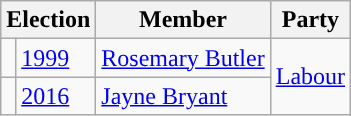<table class="wikitable">
<tr>
<th colspan="2">Election</th>
<th>Member</th>
<th>Party</th>
</tr>
<tr>
<td style="background-color: "></td>
<td><a href='#'>1999</a></td>
<td><a href='#'>Rosemary Butler</a></td>
<td rowspan="2"><a href='#'>Labour</a></td>
</tr>
<tr>
<td style="background-color: "></td>
<td><a href='#'>2016</a></td>
<td><a href='#'>Jayne Bryant</a></td>
</tr>
</table>
